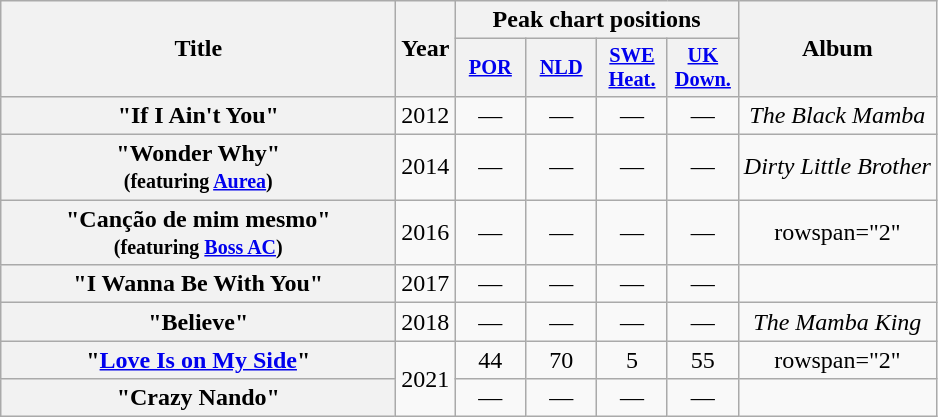<table class="wikitable plainrowheaders" style="text-align:center;">
<tr>
<th scope="col" rowspan="2" style="width:16em;">Title</th>
<th scope="col" rowspan="2" style="width:1em;">Year</th>
<th scope="col" colspan="4">Peak chart positions</th>
<th scope="col" rowspan="2">Album</th>
</tr>
<tr>
<th scope="col" style="width:3em;font-size:85%;"><a href='#'>POR</a></th>
<th scope="col" style="width:3em;font-size:85%;"><a href='#'>NLD</a><br></th>
<th scope="col" style="width:3em;font-size:85%;"><a href='#'>SWE<br>Heat.</a><br></th>
<th scope="col" style="width:3em;font-size:85%;"><a href='#'>UK<br>Down.</a><br></th>
</tr>
<tr>
<th scope="row">"If I Ain't You"</th>
<td>2012</td>
<td>—</td>
<td>—</td>
<td>—</td>
<td>—</td>
<td><em>The Black Mamba</em></td>
</tr>
<tr>
<th scope="row">"Wonder Why"<br><small>(featuring <a href='#'>Aurea</a>)</small></th>
<td>2014</td>
<td>—</td>
<td>—</td>
<td>—</td>
<td>—</td>
<td><em>Dirty Little Brother</em></td>
</tr>
<tr>
<th scope="row">"Canção de mim mesmo"<br><small>(featuring <a href='#'>Boss AC</a>)</small></th>
<td>2016</td>
<td>—</td>
<td>—</td>
<td>—</td>
<td>—</td>
<td>rowspan="2" </td>
</tr>
<tr>
<th scope="row">"I Wanna Be With You"</th>
<td>2017</td>
<td>—</td>
<td>—</td>
<td>—</td>
<td>—</td>
</tr>
<tr>
<th scope="row">"Believe"</th>
<td>2018</td>
<td>—</td>
<td>—</td>
<td>—</td>
<td>—</td>
<td><em>The Mamba King</em></td>
</tr>
<tr>
<th scope="row">"<a href='#'>Love Is on My Side</a>"</th>
<td rowspan="2">2021</td>
<td>44</td>
<td>70</td>
<td>5</td>
<td>55</td>
<td>rowspan="2" </td>
</tr>
<tr>
<th scope="row">"Crazy Nando"</th>
<td>—</td>
<td>—</td>
<td>—</td>
<td>—</td>
</tr>
</table>
